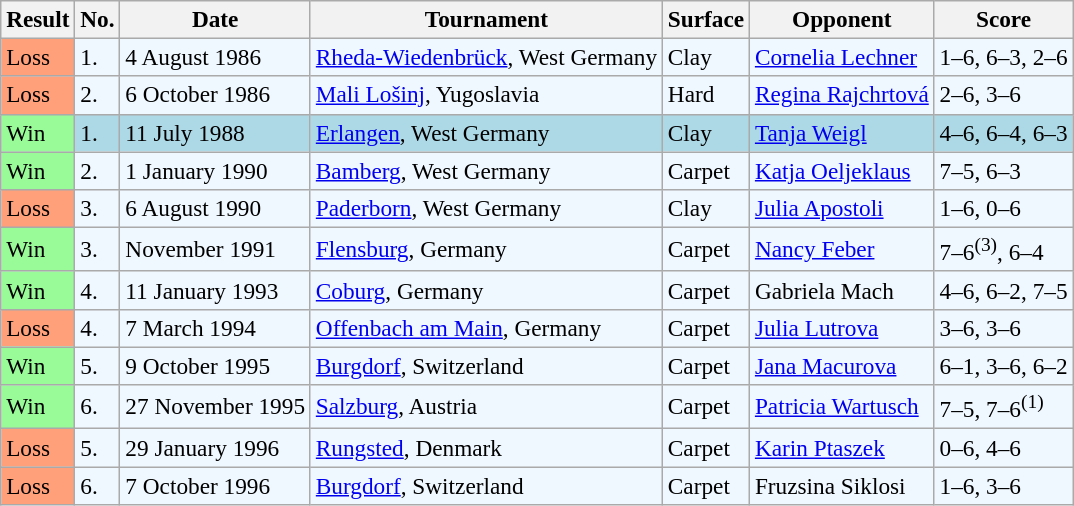<table class="sortable wikitable" style=font-size:97%>
<tr>
<th>Result</th>
<th>No.</th>
<th>Date</th>
<th>Tournament</th>
<th>Surface</th>
<th>Opponent</th>
<th>Score</th>
</tr>
<tr style="background:#f0f8ff;">
<td style="background:#ffa07a;">Loss</td>
<td>1.</td>
<td>4 August 1986</td>
<td><a href='#'>Rheda-Wiedenbrück</a>, West Germany</td>
<td>Clay</td>
<td> <a href='#'>Cornelia Lechner</a></td>
<td>1–6, 6–3, 2–6</td>
</tr>
<tr style="background:#f0f8ff;">
<td style="background:#ffa07a;">Loss</td>
<td>2.</td>
<td>6 October 1986</td>
<td><a href='#'>Mali Lošinj</a>, Yugoslavia</td>
<td>Hard</td>
<td> <a href='#'>Regina Rajchrtová</a></td>
<td>2–6, 3–6</td>
</tr>
<tr style="background:lightblue;">
<td style="background:#98fb98;">Win</td>
<td>1.</td>
<td>11 July 1988</td>
<td><a href='#'>Erlangen</a>, West Germany</td>
<td>Clay</td>
<td> <a href='#'>Tanja Weigl</a></td>
<td>4–6, 6–4, 6–3</td>
</tr>
<tr bgcolor="#f0f8ff">
<td style="background:#98fb98;">Win</td>
<td>2.</td>
<td>1 January 1990</td>
<td><a href='#'>Bamberg</a>, West Germany</td>
<td>Carpet</td>
<td> <a href='#'>Katja Oeljeklaus</a></td>
<td>7–5, 6–3</td>
</tr>
<tr style="background:#f0f8ff;">
<td style="background:#ffa07a;">Loss</td>
<td>3.</td>
<td>6 August 1990</td>
<td><a href='#'>Paderborn</a>, West Germany</td>
<td>Clay</td>
<td> <a href='#'>Julia Apostoli</a></td>
<td>1–6, 0–6</td>
</tr>
<tr style="background:#f0f8ff;">
<td style="background:#98fb98;">Win</td>
<td>3.</td>
<td>November 1991</td>
<td><a href='#'>Flensburg</a>, Germany</td>
<td>Carpet</td>
<td> <a href='#'>Nancy Feber</a></td>
<td>7–6<sup>(3)</sup>, 6–4</td>
</tr>
<tr style="background:#f0f8ff;">
<td style="background:#98fb98;">Win</td>
<td>4.</td>
<td>11 January 1993</td>
<td><a href='#'>Coburg</a>, Germany</td>
<td>Carpet</td>
<td> Gabriela Mach</td>
<td>4–6, 6–2, 7–5</td>
</tr>
<tr style="background:#f0f8ff;">
<td style="background:#ffa07a;">Loss</td>
<td>4.</td>
<td>7 March 1994</td>
<td><a href='#'>Offenbach am Main</a>, Germany</td>
<td>Carpet</td>
<td> <a href='#'>Julia Lutrova</a></td>
<td>3–6, 3–6</td>
</tr>
<tr style="background:#f0f8ff;">
<td style="background:#98fb98;">Win</td>
<td>5.</td>
<td>9 October 1995</td>
<td><a href='#'>Burgdorf</a>, Switzerland</td>
<td>Carpet</td>
<td> <a href='#'>Jana Macurova</a></td>
<td>6–1, 3–6, 6–2</td>
</tr>
<tr style="background:#f0f8ff;">
<td style="background:#98fb98;">Win</td>
<td>6.</td>
<td>27 November 1995</td>
<td><a href='#'>Salzburg</a>, Austria</td>
<td>Carpet</td>
<td> <a href='#'>Patricia Wartusch</a></td>
<td>7–5, 7–6<sup>(1)</sup></td>
</tr>
<tr style="background:#f0f8ff;">
<td style="background:#ffa07a;">Loss</td>
<td>5.</td>
<td>29 January 1996</td>
<td><a href='#'>Rungsted</a>, Denmark</td>
<td>Carpet</td>
<td> <a href='#'>Karin Ptaszek</a></td>
<td>0–6, 4–6</td>
</tr>
<tr style="background:#f0f8ff;">
<td style="background:#ffa07a;">Loss</td>
<td>6.</td>
<td>7 October 1996</td>
<td><a href='#'>Burgdorf</a>, Switzerland</td>
<td>Carpet</td>
<td> Fruzsina Siklosi</td>
<td>1–6, 3–6</td>
</tr>
</table>
